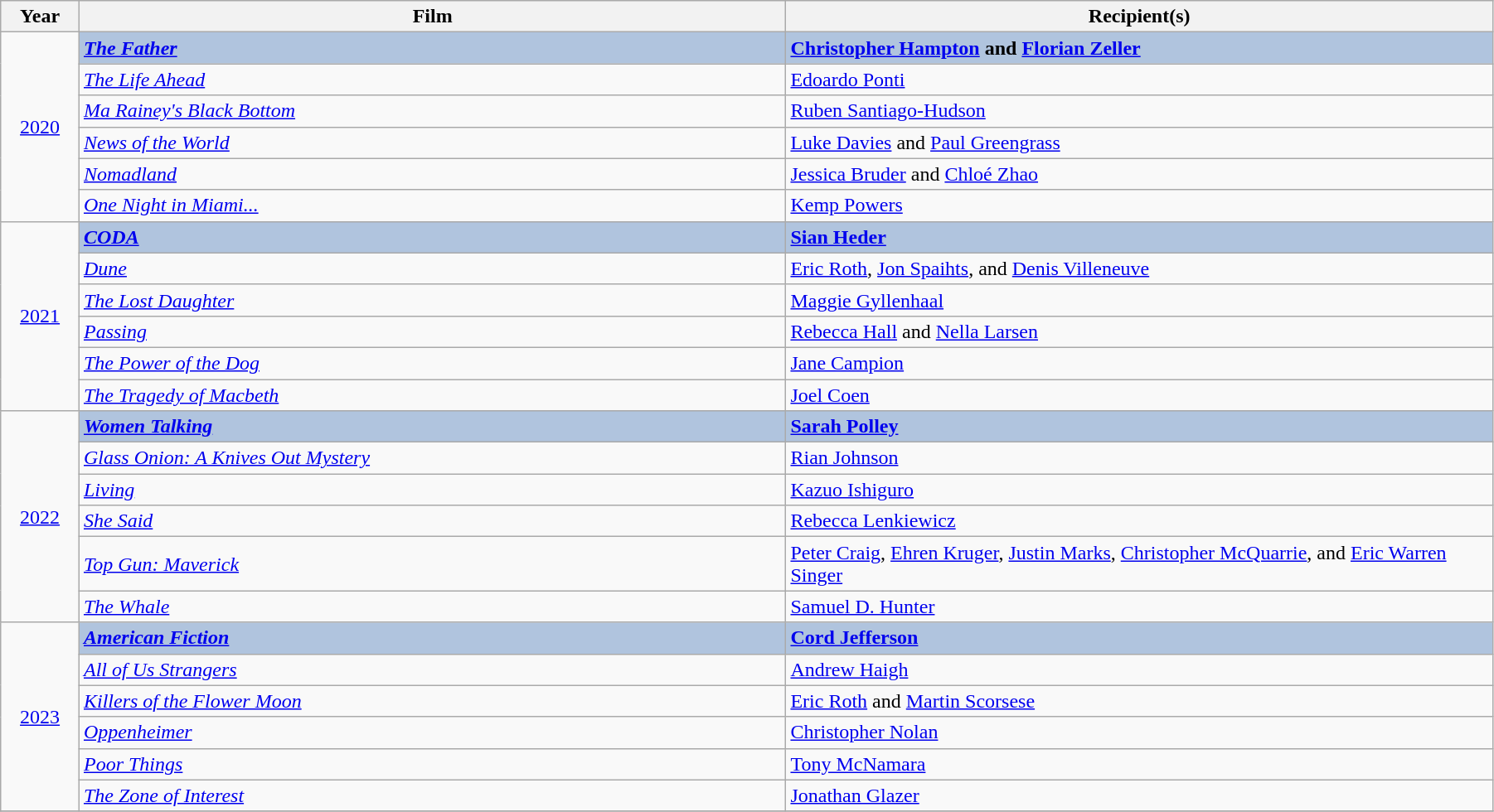<table class="wikitable" width="95%" cellpadding="5">
<tr>
<th width="5%">Year</th>
<th width="45%">Film</th>
<th width="45%">Recipient(s)</th>
</tr>
<tr>
<td rowspan="6" style="text-align:center;"><a href='#'>2020</a><br></td>
<td style="background:#B0C4DE;"><strong><em><a href='#'>The Father</a></em></strong></td>
<td style="background:#B0C4DE;"><strong><a href='#'>Christopher Hampton</a> and <a href='#'>Florian Zeller</a></strong></td>
</tr>
<tr>
<td><em><a href='#'>The Life Ahead</a></em></td>
<td><a href='#'>Edoardo Ponti</a></td>
</tr>
<tr>
<td><em><a href='#'>Ma Rainey's Black Bottom</a></em></td>
<td><a href='#'>Ruben Santiago-Hudson</a></td>
</tr>
<tr>
<td><em><a href='#'>News of the World</a></em></td>
<td><a href='#'>Luke Davies</a> and <a href='#'>Paul Greengrass</a></td>
</tr>
<tr>
<td><em><a href='#'>Nomadland</a></em></td>
<td><a href='#'>Jessica Bruder</a> and <a href='#'>Chloé Zhao</a></td>
</tr>
<tr>
<td><em><a href='#'>One Night in Miami...</a></em></td>
<td><a href='#'>Kemp Powers</a></td>
</tr>
<tr>
<td rowspan="6" style="text-align:center;"><a href='#'>2021</a><br></td>
<td style="background:#B0C4DE;"><strong><em><a href='#'>CODA</a></em></strong></td>
<td style="background:#B0C4DE;"><strong><a href='#'>Sian Heder</a></strong></td>
</tr>
<tr>
<td><em><a href='#'>Dune</a></em></td>
<td><a href='#'>Eric Roth</a>, <a href='#'>Jon Spaihts</a>, and <a href='#'>Denis Villeneuve</a></td>
</tr>
<tr>
<td><em><a href='#'>The Lost Daughter</a></em></td>
<td><a href='#'>Maggie Gyllenhaal</a></td>
</tr>
<tr>
<td><em><a href='#'>Passing</a></em></td>
<td><a href='#'>Rebecca Hall</a> and <a href='#'>Nella Larsen</a></td>
</tr>
<tr>
<td><em><a href='#'>The Power of the Dog</a></em></td>
<td><a href='#'>Jane Campion</a></td>
</tr>
<tr>
<td><em><a href='#'>The Tragedy of Macbeth</a></em></td>
<td><a href='#'>Joel Coen</a></td>
</tr>
<tr>
<td rowspan="6" style="text-align:center;"><a href='#'>2022</a><br></td>
<td style="background:#B0C4DE;"><strong><em><a href='#'>Women Talking</a></em></strong></td>
<td style="background:#B0C4DE;"><strong><a href='#'>Sarah Polley</a></strong></td>
</tr>
<tr>
<td><em><a href='#'>Glass Onion: A Knives Out Mystery</a></em></td>
<td><a href='#'>Rian Johnson</a></td>
</tr>
<tr>
<td><em><a href='#'>Living</a></em></td>
<td><a href='#'>Kazuo Ishiguro</a></td>
</tr>
<tr>
<td><em><a href='#'>She Said</a></em></td>
<td><a href='#'>Rebecca Lenkiewicz</a></td>
</tr>
<tr>
<td><em><a href='#'>Top Gun: Maverick</a></em></td>
<td><a href='#'>Peter Craig</a>, <a href='#'>Ehren Kruger</a>, <a href='#'>Justin Marks</a>, <a href='#'>Christopher McQuarrie</a>, and <a href='#'>Eric Warren Singer</a></td>
</tr>
<tr>
<td><em><a href='#'>The Whale</a></em></td>
<td><a href='#'>Samuel D. Hunter</a></td>
</tr>
<tr>
<td rowspan="6" style="text-align:center;"><a href='#'>2023</a><br></td>
<td style="background:#B0C4DE;"><strong><em><a href='#'>American Fiction</a></em></strong></td>
<td style="background:#B0C4DE;"><strong><a href='#'>Cord Jefferson</a></strong></td>
</tr>
<tr>
<td><em><a href='#'>All of Us Strangers</a></em></td>
<td><a href='#'>Andrew Haigh</a></td>
</tr>
<tr>
<td><em><a href='#'>Killers of the Flower Moon</a></em></td>
<td><a href='#'>Eric Roth</a> and <a href='#'>Martin Scorsese</a></td>
</tr>
<tr>
<td><em><a href='#'>Oppenheimer</a></em></td>
<td><a href='#'>Christopher Nolan</a></td>
</tr>
<tr>
<td><em><a href='#'>Poor Things</a></em></td>
<td><a href='#'>Tony McNamara</a></td>
</tr>
<tr>
<td><em><a href='#'>The Zone of Interest</a></em></td>
<td><a href='#'>Jonathan Glazer</a></td>
</tr>
<tr>
</tr>
</table>
